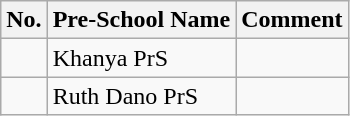<table class="wikitable">
<tr>
<th>No.</th>
<th>Pre-School Name</th>
<th>Comment</th>
</tr>
<tr>
<td></td>
<td>Khanya PrS</td>
<td></td>
</tr>
<tr>
<td></td>
<td>Ruth Dano PrS</td>
<td></td>
</tr>
</table>
